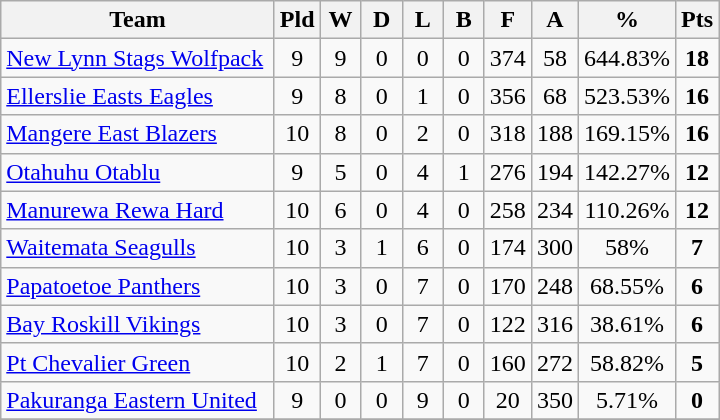<table class="wikitable" style="text-align:center;">
<tr>
<th width=175>Team</th>
<th width=20 abbr="Played">Pld</th>
<th width=20 abbr="Won">W</th>
<th width=20 abbr="Drawn">D</th>
<th width=20 abbr="Lost">L</th>
<th width=20 abbr="Bye">B</th>
<th width=20 abbr="For">F</th>
<th width=20 abbr="Against">A</th>
<th width=20 abbr="Percentage">%</th>
<th width=20 abbr="Points">Pts</th>
</tr>
<tr>
<td style="text-align:left;"><a href='#'>New Lynn Stags Wolfpack</a></td>
<td>9</td>
<td>9</td>
<td>0</td>
<td>0</td>
<td>0</td>
<td>374</td>
<td>58</td>
<td>644.83%</td>
<td><strong>18</strong></td>
</tr>
<tr>
<td style="text-align:left;"><a href='#'>Ellerslie Easts Eagles</a></td>
<td>9</td>
<td>8</td>
<td>0</td>
<td>1</td>
<td>0</td>
<td>356</td>
<td>68</td>
<td>523.53%</td>
<td><strong>16</strong></td>
</tr>
<tr>
<td style="text-align:left;"><a href='#'>Mangere East Blazers</a></td>
<td>10</td>
<td>8</td>
<td>0</td>
<td>2</td>
<td>0</td>
<td>318</td>
<td>188</td>
<td>169.15%</td>
<td><strong>16</strong></td>
</tr>
<tr>
<td style="text-align:left;"><a href='#'>Otahuhu Otablu</a></td>
<td>9</td>
<td>5</td>
<td>0</td>
<td>4</td>
<td>1</td>
<td>276</td>
<td>194</td>
<td>142.27%</td>
<td><strong>12</strong></td>
</tr>
<tr>
<td style="text-align:left;"><a href='#'>Manurewa Rewa Hard</a></td>
<td>10</td>
<td>6</td>
<td>0</td>
<td>4</td>
<td>0</td>
<td>258</td>
<td>234</td>
<td>110.26%</td>
<td><strong>12</strong></td>
</tr>
<tr>
<td style="text-align:left;"><a href='#'>Waitemata Seagulls</a></td>
<td>10</td>
<td>3</td>
<td>1</td>
<td>6</td>
<td>0</td>
<td>174</td>
<td>300</td>
<td>58%</td>
<td><strong>7</strong></td>
</tr>
<tr>
<td style="text-align:left;"><a href='#'>Papatoetoe Panthers</a></td>
<td>10</td>
<td>3</td>
<td>0</td>
<td>7</td>
<td>0</td>
<td>170</td>
<td>248</td>
<td>68.55%</td>
<td><strong>6</strong></td>
</tr>
<tr>
<td style="text-align:left;"><a href='#'>Bay Roskill Vikings</a></td>
<td>10</td>
<td>3</td>
<td>0</td>
<td>7</td>
<td>0</td>
<td>122</td>
<td>316</td>
<td>38.61%</td>
<td><strong>6</strong></td>
</tr>
<tr>
<td style="text-align:left;"><a href='#'>Pt Chevalier Green</a></td>
<td>10</td>
<td>2</td>
<td>1</td>
<td>7</td>
<td>0</td>
<td>160</td>
<td>272</td>
<td>58.82%</td>
<td><strong>5</strong></td>
</tr>
<tr>
<td style="text-align:left;"><a href='#'>Pakuranga Eastern United</a></td>
<td>9</td>
<td>0</td>
<td>0</td>
<td>9</td>
<td>0</td>
<td>20</td>
<td>350</td>
<td>5.71%</td>
<td><strong>0</strong></td>
</tr>
<tr>
</tr>
</table>
